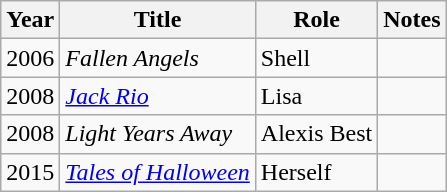<table class="wikitable">
<tr>
<th>Year</th>
<th>Title</th>
<th>Role</th>
<th>Notes</th>
</tr>
<tr>
<td>2006</td>
<td><em>Fallen Angels</em></td>
<td>Shell</td>
<td></td>
</tr>
<tr>
<td>2008</td>
<td><em><a href='#'>Jack Rio</a></em></td>
<td>Lisa</td>
<td></td>
</tr>
<tr>
<td>2008</td>
<td><em>Light Years Away</em></td>
<td>Alexis Best</td>
<td></td>
</tr>
<tr>
<td>2015</td>
<td><em><a href='#'>Tales of Halloween</a></em></td>
<td>Herself</td>
<td></td>
</tr>
</table>
